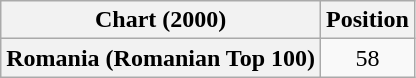<table class="wikitable plainrowheaders" style="text-align:center">
<tr>
<th>Chart (2000)</th>
<th>Position</th>
</tr>
<tr>
<th scope="row">Romania (Romanian Top 100)</th>
<td>58</td>
</tr>
</table>
